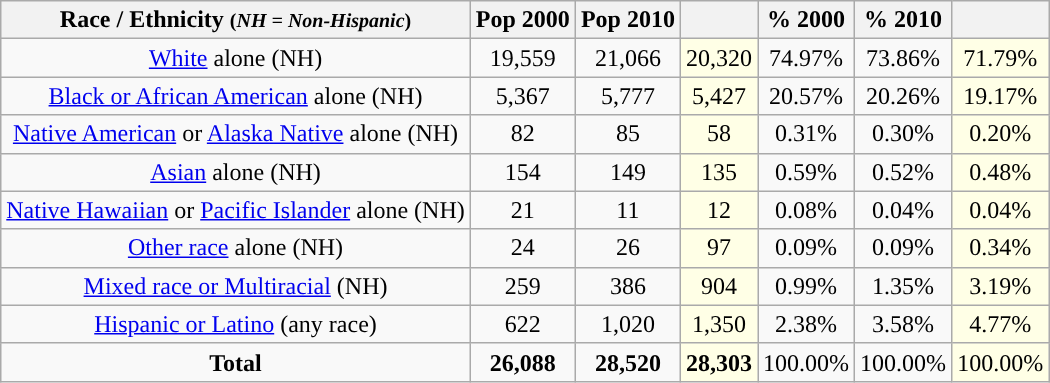<table class="wikitable" style="text-align:center;">
<tr>
<th>Race / Ethnicity <small>(<em>NH = Non-Hispanic</em>)</small></th>
<th>Pop 2000</th>
<th>Pop 2010</th>
<th></th>
<th>% 2000</th>
<th>% 2010</th>
<th></th>
</tr>
<tr>
<td><a href='#'>White</a> alone (NH)</td>
<td>19,559</td>
<td>21,066</td>
<td style='background: #ffffe6;'>20,320</td>
<td>74.97%</td>
<td>73.86%</td>
<td style='background: #ffffe6;'>71.79%</td>
</tr>
<tr>
<td><a href='#'>Black or African American</a> alone (NH)</td>
<td>5,367</td>
<td>5,777</td>
<td style='background: #ffffe6;'>5,427</td>
<td>20.57%</td>
<td>20.26%</td>
<td style='background: #ffffe6;'>19.17%</td>
</tr>
<tr>
<td><a href='#'>Native American</a> or <a href='#'>Alaska Native</a> alone (NH)</td>
<td>82</td>
<td>85</td>
<td style='background: #ffffe6;'>58</td>
<td>0.31%</td>
<td>0.30%</td>
<td style='background: #ffffe6;'>0.20%</td>
</tr>
<tr>
<td><a href='#'>Asian</a> alone (NH)</td>
<td>154</td>
<td>149</td>
<td style='background: #ffffe6;'>135</td>
<td>0.59%</td>
<td>0.52%</td>
<td style='background: #ffffe6;'>0.48%</td>
</tr>
<tr>
<td><a href='#'>Native Hawaiian</a> or <a href='#'>Pacific Islander</a> alone (NH)</td>
<td>21</td>
<td>11</td>
<td style='background: #ffffe6;'>12</td>
<td>0.08%</td>
<td>0.04%</td>
<td style='background: #ffffe6;'>0.04%</td>
</tr>
<tr>
<td><a href='#'>Other race</a> alone (NH)</td>
<td>24</td>
<td>26</td>
<td style='background: #ffffe6;'>97</td>
<td>0.09%</td>
<td>0.09%</td>
<td style='background: #ffffe6;'>0.34%</td>
</tr>
<tr>
<td><a href='#'>Mixed race or Multiracial</a> (NH)</td>
<td>259</td>
<td>386</td>
<td style='background: #ffffe6;'>904</td>
<td>0.99%</td>
<td>1.35%</td>
<td style='background: #ffffe6;'>3.19%</td>
</tr>
<tr>
<td><a href='#'>Hispanic or Latino</a> (any race)</td>
<td>622</td>
<td>1,020</td>
<td style='background: #ffffe6;'>1,350</td>
<td>2.38%</td>
<td>3.58%</td>
<td style='background: #ffffe6;'>4.77%</td>
</tr>
<tr>
<td><strong>Total</strong></td>
<td><strong>26,088</strong></td>
<td><strong>28,520</strong></td>
<td style='background: #ffffe6;'><strong>28,303</strong></td>
<td>100.00%</td>
<td>100.00%</td>
<td style='background: #ffffe6;'>100.00%</td>
</tr>
</table>
